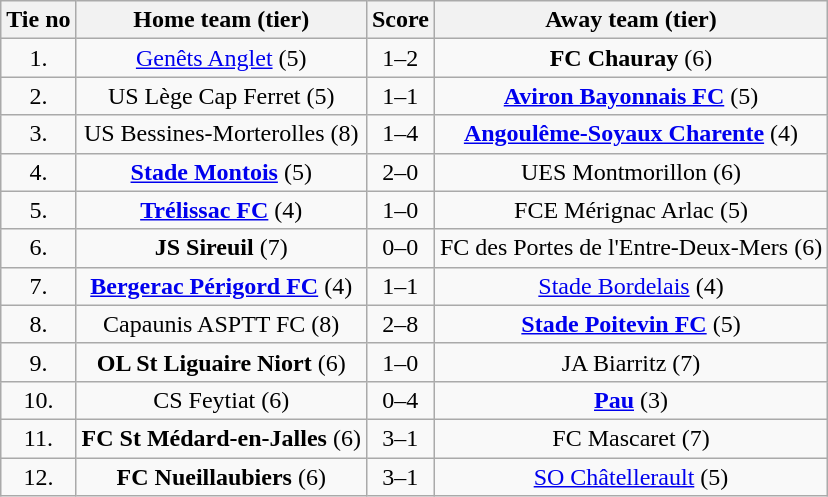<table class="wikitable" style="text-align: center">
<tr>
<th>Tie no</th>
<th>Home team (tier)</th>
<th>Score</th>
<th>Away team (tier)</th>
</tr>
<tr>
<td>1.</td>
<td><a href='#'>Genêts Anglet</a> (5)</td>
<td>1–2</td>
<td><strong>FC Chauray</strong> (6)</td>
</tr>
<tr>
<td>2.</td>
<td>US Lège Cap Ferret (5)</td>
<td>1–1 </td>
<td><strong><a href='#'>Aviron Bayonnais FC</a></strong> (5)</td>
</tr>
<tr>
<td>3.</td>
<td>US Bessines-Morterolles (8)</td>
<td>1–4</td>
<td><strong><a href='#'>Angoulême-Soyaux Charente</a></strong> (4)</td>
</tr>
<tr>
<td>4.</td>
<td><strong><a href='#'>Stade Montois</a></strong> (5)</td>
<td>2–0</td>
<td>UES Montmorillon (6)</td>
</tr>
<tr>
<td>5.</td>
<td><strong><a href='#'>Trélissac FC</a></strong> (4)</td>
<td>1–0</td>
<td>FCE Mérignac Arlac (5)</td>
</tr>
<tr>
<td>6.</td>
<td><strong>JS Sireuil</strong> (7)</td>
<td>0–0 </td>
<td>FC des Portes de l'Entre-Deux-Mers (6)</td>
</tr>
<tr>
<td>7.</td>
<td><strong><a href='#'>Bergerac Périgord FC</a></strong> (4)</td>
<td>1–1 </td>
<td><a href='#'>Stade Bordelais</a> (4)</td>
</tr>
<tr>
<td>8.</td>
<td>Capaunis ASPTT FC (8)</td>
<td>2–8</td>
<td><strong><a href='#'>Stade Poitevin FC</a></strong> (5)</td>
</tr>
<tr>
<td>9.</td>
<td><strong>OL St Liguaire Niort</strong> (6)</td>
<td>1–0</td>
<td>JA Biarritz (7)</td>
</tr>
<tr>
<td>10.</td>
<td>CS Feytiat (6)</td>
<td>0–4</td>
<td><strong><a href='#'>Pau</a></strong> (3)</td>
</tr>
<tr>
<td>11.</td>
<td><strong>FC St Médard-en-Jalles</strong> (6)</td>
<td>3–1</td>
<td>FC Mascaret (7)</td>
</tr>
<tr>
<td>12.</td>
<td><strong>FC Nueillaubiers</strong> (6)</td>
<td>3–1</td>
<td><a href='#'>SO Châtellerault</a> (5)</td>
</tr>
</table>
